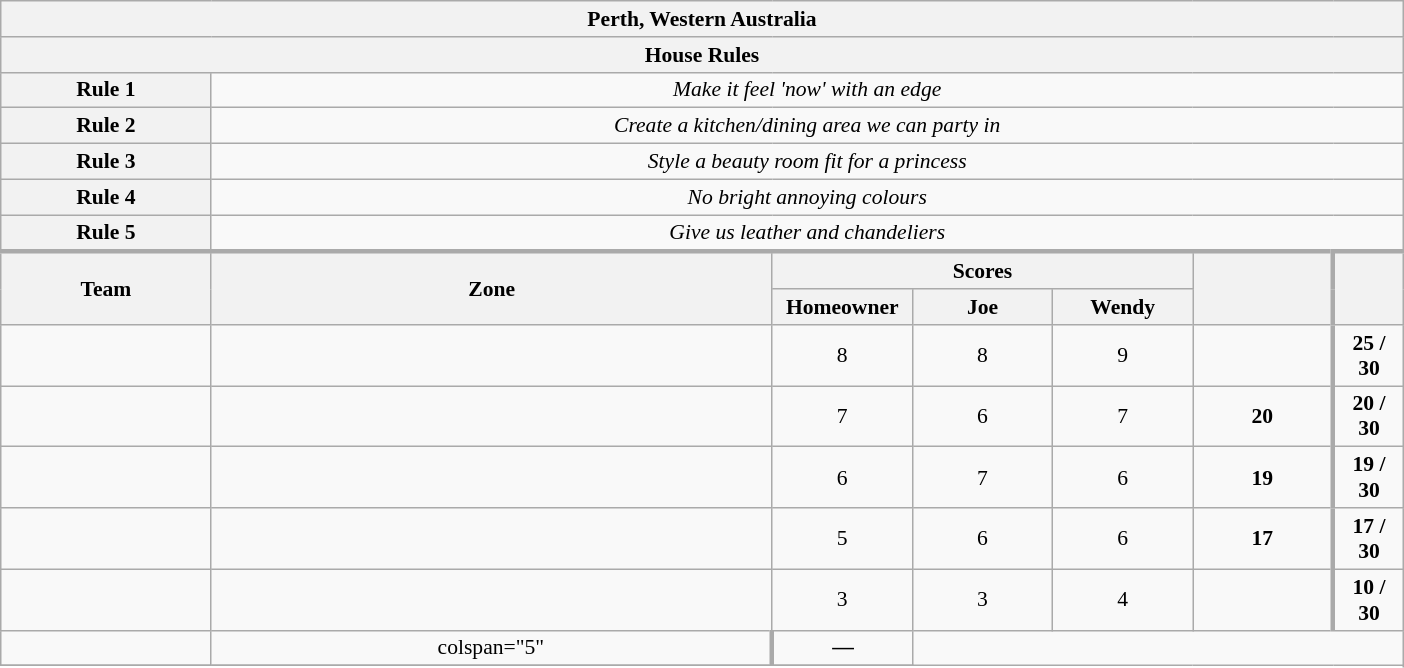<table class="wikitable plainrowheaders" style="text-align:center; font-size:90%; width:65em;">
<tr>
<th colspan="7" >Perth, Western Australia</th>
</tr>
<tr>
<th colspan="7">House Rules</th>
</tr>
<tr>
<th>Rule 1</th>
<td colspan="6"><em>Make it feel 'now' with an edge</em></td>
</tr>
<tr>
<th>Rule 2</th>
<td colspan="6"><em>Create a kitchen/dining area we can party in</em></td>
</tr>
<tr>
<th>Rule 3</th>
<td colspan="6"><em>Style a beauty room fit for a princess</em></td>
</tr>
<tr>
<th>Rule 4</th>
<td colspan="6"><em>No bright annoying colours</em></td>
</tr>
<tr>
<th>Rule 5</th>
<td colspan="6"><em>Give us leather and chandeliers</em></td>
</tr>
<tr style="border-top:3px solid #aaa;">
<th rowspan="2">Team</th>
<th rowspan="2" style="width:40%;">Zone</th>
<th colspan="3" style="width:40%;">Scores</th>
<th rowspan="2" style="width:10%;"></th>
<th rowspan="2" style="width:10%; border-left:3px solid #aaa;"></th>
</tr>
<tr>
<th style="width:10%;">Homeowner</th>
<th style="width:10%;">Joe</th>
<th style="width:10%;">Wendy</th>
</tr>
<tr>
<td style="width:15%;"></td>
<td></td>
<td>8</td>
<td>8</td>
<td>9</td>
<td></td>
<td style="border-left:3px solid #aaa;"><strong>25 / 30</strong></td>
</tr>
<tr>
<td style="width:15%;"></td>
<td></td>
<td>7</td>
<td>6</td>
<td>7</td>
<td><strong>20</strong></td>
<td style="border-left:3px solid #aaa;"><strong>20 / 30</strong></td>
</tr>
<tr>
<td style="width:15%;"></td>
<td></td>
<td>6</td>
<td>7</td>
<td>6</td>
<td><strong>19</strong></td>
<td style="border-left:3px solid #aaa;"><strong>19 / 30</strong></td>
</tr>
<tr>
<td style="width:15%;"></td>
<td></td>
<td>5</td>
<td>6</td>
<td>6</td>
<td><strong>17</strong></td>
<td style="border-left:3px solid #aaa;"><strong>17 / 30</strong></td>
</tr>
<tr>
<td style="width:15%;"></td>
<td></td>
<td>3</td>
<td>3</td>
<td>4</td>
<td></td>
<td style="border-left:3px solid #aaa;"><strong>10 / 30</strong></td>
</tr>
<tr>
<td style="width:15%;"></td>
<td>colspan="5" </td>
<td style="border-left:3px solid #aaa;"><strong>—</strong></td>
</tr>
<tr>
</tr>
</table>
